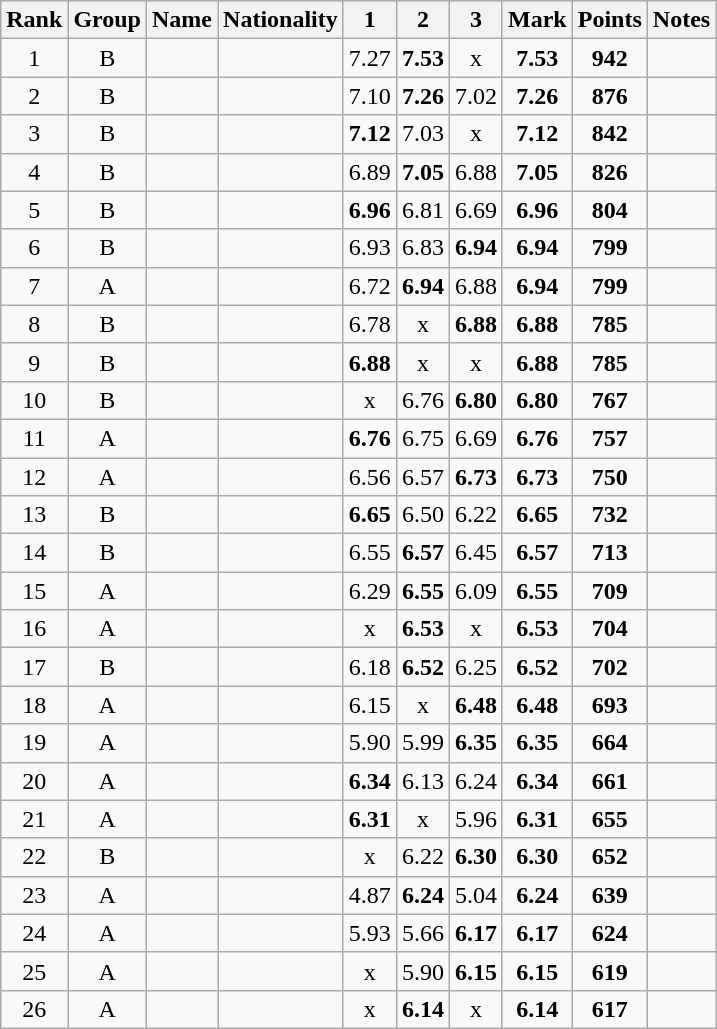<table class="wikitable sortable" style="text-align:center">
<tr>
<th>Rank</th>
<th>Group</th>
<th>Name</th>
<th>Nationality</th>
<th>1</th>
<th>2</th>
<th>3</th>
<th>Mark</th>
<th>Points</th>
<th>Notes</th>
</tr>
<tr>
<td>1</td>
<td>B</td>
<td align=left></td>
<td align=left></td>
<td>7.27</td>
<td><strong>7.53</strong></td>
<td>x</td>
<td><strong>7.53</strong></td>
<td><strong>942</strong></td>
<td></td>
</tr>
<tr>
<td>2</td>
<td>B</td>
<td align=left></td>
<td align=left></td>
<td>7.10</td>
<td><strong>7.26</strong></td>
<td>7.02</td>
<td><strong>7.26</strong></td>
<td><strong>876</strong></td>
<td></td>
</tr>
<tr>
<td>3</td>
<td>B</td>
<td align=left></td>
<td align=left></td>
<td><strong>7.12</strong></td>
<td>7.03</td>
<td>x</td>
<td><strong>7.12</strong></td>
<td><strong>842</strong></td>
<td></td>
</tr>
<tr>
<td>4</td>
<td>B</td>
<td align=left></td>
<td align=left></td>
<td>6.89</td>
<td><strong>7.05</strong></td>
<td>6.88</td>
<td><strong>7.05</strong></td>
<td><strong>826</strong></td>
<td></td>
</tr>
<tr>
<td>5</td>
<td>B</td>
<td align=left></td>
<td align=left></td>
<td><strong>6.96</strong></td>
<td>6.81</td>
<td>6.69</td>
<td><strong>6.96</strong></td>
<td><strong>804</strong></td>
<td></td>
</tr>
<tr>
<td>6</td>
<td>B</td>
<td align=left></td>
<td align=left></td>
<td>6.93</td>
<td>6.83</td>
<td><strong>6.94</strong></td>
<td><strong>6.94</strong></td>
<td><strong>799</strong></td>
<td></td>
</tr>
<tr>
<td>7</td>
<td>A</td>
<td align=left></td>
<td align=left></td>
<td>6.72</td>
<td><strong>6.94</strong></td>
<td>6.88</td>
<td><strong>6.94</strong></td>
<td><strong>799</strong></td>
<td></td>
</tr>
<tr>
<td>8</td>
<td>B</td>
<td align=left></td>
<td align=left></td>
<td>6.78</td>
<td>x</td>
<td><strong>6.88</strong></td>
<td><strong>6.88</strong></td>
<td><strong>785</strong></td>
<td></td>
</tr>
<tr>
<td>9</td>
<td>B</td>
<td align=left></td>
<td align=left></td>
<td><strong>6.88</strong></td>
<td>x</td>
<td>x</td>
<td><strong>6.88</strong></td>
<td><strong>785</strong></td>
<td></td>
</tr>
<tr>
<td>10</td>
<td>B</td>
<td align=left></td>
<td align=left></td>
<td>x</td>
<td>6.76</td>
<td><strong>6.80</strong></td>
<td><strong>6.80</strong></td>
<td><strong>767</strong></td>
<td></td>
</tr>
<tr>
<td>11</td>
<td>A</td>
<td align=left></td>
<td align=left></td>
<td><strong>6.76</strong></td>
<td>6.75</td>
<td>6.69</td>
<td><strong>6.76</strong></td>
<td><strong>757</strong></td>
<td></td>
</tr>
<tr>
<td>12</td>
<td>A</td>
<td align=left></td>
<td align=left></td>
<td>6.56</td>
<td>6.57</td>
<td><strong>6.73</strong></td>
<td><strong>6.73</strong></td>
<td><strong>750</strong></td>
<td></td>
</tr>
<tr>
<td>13</td>
<td>B</td>
<td align=left></td>
<td align=left></td>
<td><strong>6.65</strong></td>
<td>6.50</td>
<td>6.22</td>
<td><strong>6.65</strong></td>
<td><strong>732</strong></td>
<td></td>
</tr>
<tr>
<td>14</td>
<td>B</td>
<td align=left></td>
<td align=left></td>
<td>6.55</td>
<td><strong>6.57</strong></td>
<td>6.45</td>
<td><strong>6.57</strong></td>
<td><strong>713</strong></td>
<td></td>
</tr>
<tr>
<td>15</td>
<td>A</td>
<td align=left></td>
<td align=left></td>
<td>6.29</td>
<td><strong>6.55</strong></td>
<td>6.09</td>
<td><strong>6.55</strong></td>
<td><strong>709</strong></td>
<td></td>
</tr>
<tr>
<td>16</td>
<td>A</td>
<td align=left></td>
<td align=left></td>
<td>x</td>
<td><strong>6.53</strong></td>
<td>x</td>
<td><strong>6.53</strong></td>
<td><strong>704</strong></td>
<td></td>
</tr>
<tr>
<td>17</td>
<td>B</td>
<td align=left></td>
<td align=left></td>
<td>6.18</td>
<td><strong>6.52</strong></td>
<td>6.25</td>
<td><strong>6.52</strong></td>
<td><strong>702</strong></td>
<td></td>
</tr>
<tr>
<td>18</td>
<td>A</td>
<td align=left></td>
<td align=left></td>
<td>6.15</td>
<td>x</td>
<td><strong>6.48</strong></td>
<td><strong>6.48</strong></td>
<td><strong>693</strong></td>
<td></td>
</tr>
<tr>
<td>19</td>
<td>A</td>
<td align=left></td>
<td align=left></td>
<td>5.90</td>
<td>5.99</td>
<td><strong>6.35</strong></td>
<td><strong>6.35</strong></td>
<td><strong>664</strong></td>
<td></td>
</tr>
<tr>
<td>20</td>
<td>A</td>
<td align=left></td>
<td align=left></td>
<td><strong>6.34</strong></td>
<td>6.13</td>
<td>6.24</td>
<td><strong>6.34</strong></td>
<td><strong>661</strong></td>
<td></td>
</tr>
<tr>
<td>21</td>
<td>A</td>
<td align=left></td>
<td align=left></td>
<td><strong>6.31</strong></td>
<td>x</td>
<td>5.96</td>
<td><strong>6.31</strong></td>
<td><strong>655</strong></td>
<td></td>
</tr>
<tr>
<td>22</td>
<td>B</td>
<td align=left></td>
<td align=left></td>
<td>x</td>
<td>6.22</td>
<td><strong>6.30</strong></td>
<td><strong>6.30</strong></td>
<td><strong>652</strong></td>
<td></td>
</tr>
<tr>
<td>23</td>
<td>A</td>
<td align=left></td>
<td align=left></td>
<td>4.87</td>
<td><strong>6.24</strong></td>
<td>5.04</td>
<td><strong>6.24</strong></td>
<td><strong>639</strong></td>
<td></td>
</tr>
<tr>
<td>24</td>
<td>A</td>
<td align=left></td>
<td align=left></td>
<td>5.93</td>
<td>5.66</td>
<td><strong>6.17</strong></td>
<td><strong>6.17</strong></td>
<td><strong>624</strong></td>
<td></td>
</tr>
<tr>
<td>25</td>
<td>A</td>
<td align=left></td>
<td align=left></td>
<td>x</td>
<td>5.90</td>
<td><strong>6.15</strong></td>
<td><strong>6.15</strong></td>
<td><strong>619</strong></td>
<td></td>
</tr>
<tr>
<td>26</td>
<td>A</td>
<td align=left></td>
<td align=left></td>
<td>x</td>
<td><strong>6.14</strong></td>
<td>x</td>
<td><strong>6.14</strong></td>
<td><strong>617</strong></td>
<td></td>
</tr>
</table>
